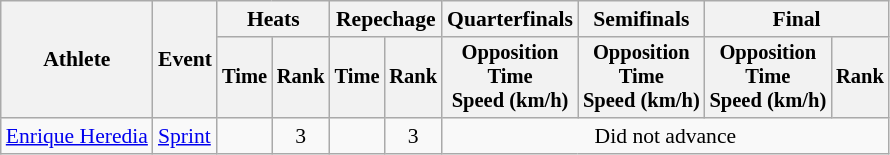<table class="wikitable" style="font-size:90%;">
<tr>
<th rowspan=2>Athlete</th>
<th rowspan=2>Event</th>
<th colspan=2>Heats</th>
<th colspan=2>Repechage</th>
<th>Quarterfinals</th>
<th>Semifinals</th>
<th colspan=2>Final</th>
</tr>
<tr style="font-size:95%">
<th>Time</th>
<th>Rank</th>
<th>Time</th>
<th>Rank</th>
<th>Opposition<br>Time<br>Speed (km/h)</th>
<th>Opposition<br>Time<br>Speed (km/h)</th>
<th>Opposition<br>Time<br>Speed (km/h)</th>
<th>Rank</th>
</tr>
<tr align=center>
<td align=left><a href='#'>Enrique Heredia</a></td>
<td align=left><a href='#'>Sprint</a></td>
<td></td>
<td>3</td>
<td></td>
<td>3</td>
<td colspan=4>Did not advance</td>
</tr>
</table>
